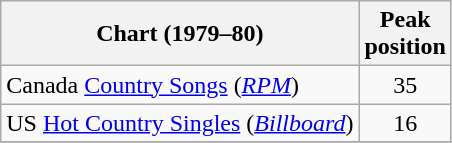<table class="wikitable sortable">
<tr>
<th align="left">Chart (1979–80)</th>
<th align="center">Peak<br>position</th>
</tr>
<tr>
<td align="left">Canada <a href='#'>Country Songs</a> (<em><a href='#'>RPM</a></em>)</td>
<td align="center">35</td>
</tr>
<tr>
<td align="left">US <a href='#'>Hot Country Singles</a> (<em><a href='#'>Billboard</a></em>)</td>
<td align="center">16</td>
</tr>
<tr>
</tr>
</table>
